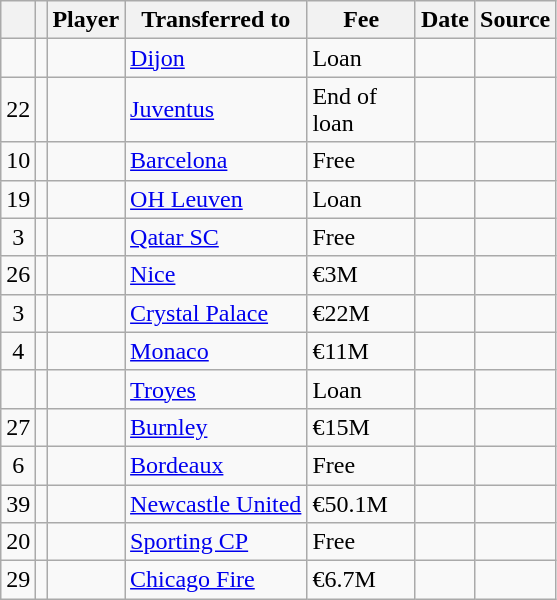<table class="wikitable plainrowheaders sortable">
<tr>
<th></th>
<th></th>
<th scope=col>Player</th>
<th>Transferred to</th>
<th !scope=col; style="width: 65px;">Fee</th>
<th scope=col>Date</th>
<th scope=col>Source</th>
</tr>
<tr>
<td align=center></td>
<td align=center></td>
<td></td>
<td> <a href='#'>Dijon</a></td>
<td>Loan</td>
<td></td>
<td></td>
</tr>
<tr>
<td align=center>22</td>
<td align=center></td>
<td></td>
<td> <a href='#'>Juventus</a></td>
<td>End of loan</td>
<td></td>
<td></td>
</tr>
<tr>
<td align=center>10</td>
<td align=center></td>
<td></td>
<td> <a href='#'>Barcelona</a></td>
<td>Free</td>
<td></td>
<td></td>
</tr>
<tr>
<td align=center>19</td>
<td align=center></td>
<td></td>
<td> <a href='#'>OH Leuven</a></td>
<td>Loan</td>
<td></td>
<td></td>
</tr>
<tr>
<td align=center>3</td>
<td align=center></td>
<td></td>
<td> <a href='#'>Qatar SC</a></td>
<td>Free</td>
<td></td>
<td></td>
</tr>
<tr>
<td align=center>26</td>
<td align=center></td>
<td></td>
<td> <a href='#'>Nice</a></td>
<td>€3M</td>
<td></td>
<td></td>
</tr>
<tr>
<td align=center>3</td>
<td align=center></td>
<td></td>
<td> <a href='#'>Crystal Palace</a></td>
<td>€22M</td>
<td></td>
<td></td>
</tr>
<tr>
<td align=center>4</td>
<td align=center></td>
<td></td>
<td> <a href='#'>Monaco</a></td>
<td>€11M</td>
<td></td>
<td></td>
</tr>
<tr>
<td align=center></td>
<td align=center></td>
<td></td>
<td> <a href='#'>Troyes</a></td>
<td>Loan</td>
<td></td>
<td></td>
</tr>
<tr>
<td align=center>27</td>
<td align=center></td>
<td></td>
<td> <a href='#'>Burnley</a></td>
<td>€15M</td>
<td></td>
<td></td>
</tr>
<tr>
<td align=center>6</td>
<td align=center></td>
<td></td>
<td> <a href='#'>Bordeaux</a></td>
<td>Free</td>
<td></td>
<td></td>
</tr>
<tr>
<td align=center>39</td>
<td align=center></td>
<td></td>
<td> <a href='#'>Newcastle United</a></td>
<td>€50.1M</td>
<td></td>
<td></td>
</tr>
<tr>
<td align=center>20</td>
<td align=center></td>
<td></td>
<td> <a href='#'>Sporting CP</a></td>
<td>Free</td>
<td></td>
<td></td>
</tr>
<tr>
<td align=center>29</td>
<td align=center></td>
<td></td>
<td> <a href='#'>Chicago Fire</a></td>
<td>€6.7M</td>
<td></td>
<td></td>
</tr>
</table>
